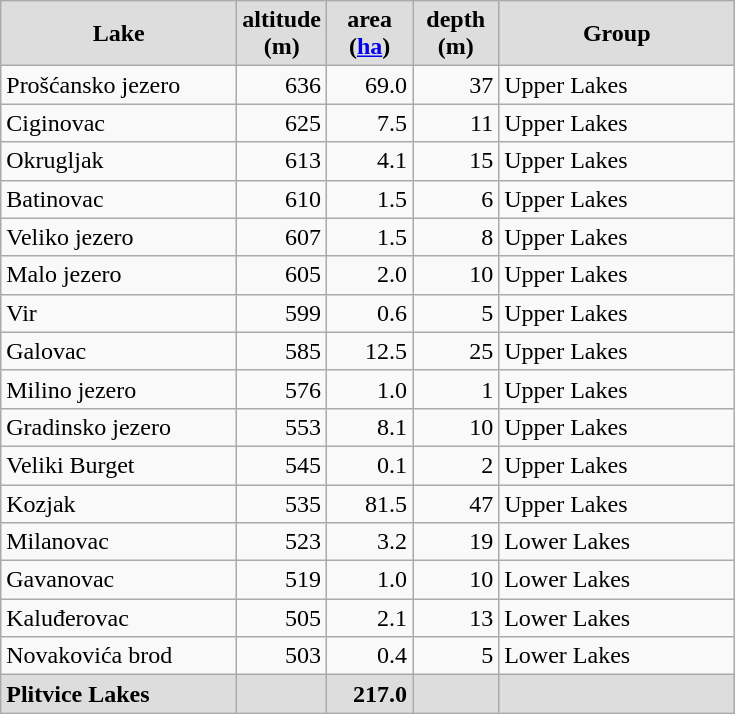<table class="wikitable sortable">
<tr>
<th style="background:#ddd; width:150px;">Lake</th>
<th style="background:#ddd; width:50px;">altitude (m)</th>
<th style="background:#ddd; width:50px;">area (<a href='#'>ha</a>)</th>
<th style="background:#ddd; width:50px;">depth (m)</th>
<th style="background:#ddd; width:150px;">Group</th>
</tr>
<tr>
<td>Prošćansko jezero</td>
<td style="text-align:right;">636</td>
<td style="text-align:right;">69.0</td>
<td style="text-align:right;">37</td>
<td>Upper Lakes</td>
</tr>
<tr>
<td>Ciginovac</td>
<td style="text-align:right;">625</td>
<td style="text-align:right;">7.5</td>
<td style="text-align:right;">11</td>
<td>Upper Lakes</td>
</tr>
<tr>
<td>Okrugljak</td>
<td style="text-align:right;">613</td>
<td style="text-align:right;">4.1</td>
<td style="text-align:right;">15</td>
<td>Upper Lakes</td>
</tr>
<tr>
<td>Batinovac</td>
<td style="text-align:right;">610</td>
<td style="text-align:right;">1.5</td>
<td style="text-align:right;">6</td>
<td>Upper Lakes</td>
</tr>
<tr>
<td>Veliko jezero</td>
<td style="text-align:right;">607</td>
<td style="text-align:right;">1.5</td>
<td style="text-align:right;">8</td>
<td>Upper Lakes</td>
</tr>
<tr>
<td>Malo jezero</td>
<td style="text-align:right;">605</td>
<td style="text-align:right;">2.0</td>
<td style="text-align:right;">10</td>
<td>Upper Lakes</td>
</tr>
<tr>
<td>Vir</td>
<td style="text-align:right;">599</td>
<td style="text-align:right;">0.6</td>
<td style="text-align:right;">5</td>
<td>Upper Lakes</td>
</tr>
<tr>
<td>Galovac</td>
<td style="text-align:right;">585</td>
<td style="text-align:right;">12.5</td>
<td style="text-align:right;">25</td>
<td>Upper Lakes</td>
</tr>
<tr>
<td>Milino jezero</td>
<td style="text-align:right;">576</td>
<td style="text-align:right;">1.0</td>
<td style="text-align:right;">1</td>
<td>Upper Lakes</td>
</tr>
<tr>
<td>Gradinsko jezero</td>
<td style="text-align:right;">553</td>
<td style="text-align:right;">8.1</td>
<td style="text-align:right;">10</td>
<td>Upper Lakes</td>
</tr>
<tr>
<td>Veliki Burget</td>
<td style="text-align:right;">545</td>
<td style="text-align:right;">0.1</td>
<td style="text-align:right;">2</td>
<td>Upper Lakes</td>
</tr>
<tr>
<td>Kozjak</td>
<td style="text-align:right;">535</td>
<td style="text-align:right;">81.5</td>
<td style="text-align:right;">47</td>
<td>Upper Lakes</td>
</tr>
<tr>
<td>Milanovac</td>
<td style="text-align:right;">523</td>
<td style="text-align:right;">3.2</td>
<td style="text-align:right;">19</td>
<td>Lower Lakes</td>
</tr>
<tr>
<td>Gavanovac</td>
<td style="text-align:right;">519</td>
<td style="text-align:right;">1.0</td>
<td style="text-align:right;">10</td>
<td>Lower Lakes</td>
</tr>
<tr>
<td>Kaluđerovac</td>
<td style="text-align:right;">505</td>
<td style="text-align:right;">2.1</td>
<td style="text-align:right;">13</td>
<td>Lower Lakes</td>
</tr>
<tr>
<td>Novakovića brod</td>
<td style="text-align:right;">503</td>
<td style="text-align:right;">0.4</td>
<td style="text-align:right;">5</td>
<td>Lower Lakes</td>
</tr>
<tr style="background:#ddd;" class="sortbottom">
<td><strong>Plitvice Lakes</strong></td>
<td style="text-align:right;"> </td>
<td style="text-align:right;"><strong>217.0</strong></td>
<td style="text-align:right;"> </td>
<td> </td>
</tr>
</table>
